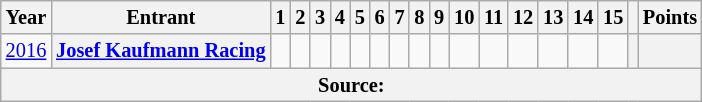<table class="wikitable" style="text-align:center; font-size:85%">
<tr>
<th>Year</th>
<th>Entrant</th>
<th>1</th>
<th>2</th>
<th>3</th>
<th>4</th>
<th>5</th>
<th>6</th>
<th>7</th>
<th>8</th>
<th>9</th>
<th>10</th>
<th>11</th>
<th>12</th>
<th>13</th>
<th>14</th>
<th>15</th>
<th></th>
<th>Points</th>
</tr>
<tr>
<td id=2016C><a href='#'>2016</a></td>
<th nowrap><a href='#'>Josef Kaufmann Racing</a></th>
<td></td>
<td></td>
<td></td>
<td></td>
<td></td>
<td></td>
<td></td>
<td></td>
<td></td>
<td></td>
<td></td>
<td></td>
<td></td>
<td></td>
<td></td>
<th></th>
<th></th>
</tr>
<tr>
<th colspan="100">Source:</th>
</tr>
</table>
